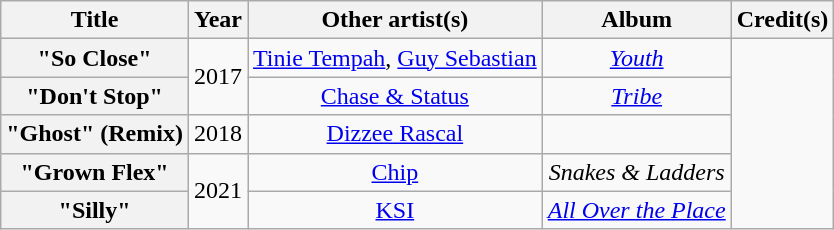<table class="wikitable plainrowheaders" style="text-align:center;">
<tr>
<th scope="col">Title</th>
<th scope="col">Year</th>
<th scope="col">Other artist(s)</th>
<th scope="col">Album</th>
<th scope="col">Credit(s)</th>
</tr>
<tr>
<th scope="row">"So Close"</th>
<td rowspan="2">2017</td>
<td><a href='#'>Tinie Tempah</a>, <a href='#'>Guy Sebastian</a></td>
<td><em><a href='#'>Youth</a></em></td>
<td rowspan="5"></td>
</tr>
<tr>
<th scope="row">"Don't Stop"</th>
<td><a href='#'>Chase & Status</a></td>
<td><em><a href='#'>Tribe</a></em></td>
</tr>
<tr>
<th scope="row">"Ghost" (Remix)</th>
<td>2018</td>
<td><a href='#'>Dizzee Rascal</a></td>
<td></td>
</tr>
<tr>
<th scope="row">"Grown Flex"</th>
<td rowspan="2">2021</td>
<td><a href='#'>Chip</a></td>
<td><em>Snakes & Ladders</em></td>
</tr>
<tr>
<th scope="row">"Silly"</th>
<td><a href='#'>KSI</a></td>
<td><em><a href='#'>All Over the Place</a></em></td>
</tr>
</table>
